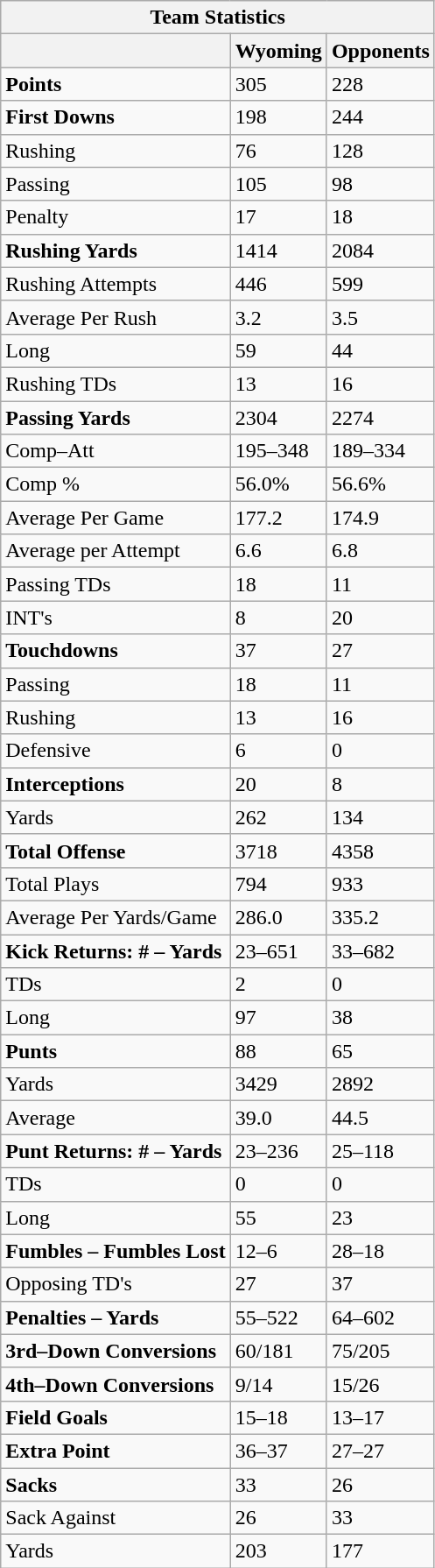<table class="wikitable collapsible collapsed">
<tr>
<th colspan="3">Team Statistics</th>
</tr>
<tr>
<th></th>
<th>Wyoming</th>
<th>Opponents</th>
</tr>
<tr>
<td><strong>Points</strong></td>
<td>305</td>
<td>228</td>
</tr>
<tr>
<td><strong>First Downs</strong></td>
<td>198</td>
<td>244</td>
</tr>
<tr>
<td>Rushing</td>
<td>76</td>
<td>128</td>
</tr>
<tr>
<td>Passing</td>
<td>105</td>
<td>98</td>
</tr>
<tr>
<td>Penalty</td>
<td>17</td>
<td>18</td>
</tr>
<tr>
<td><strong>Rushing Yards</strong></td>
<td>1414</td>
<td>2084</td>
</tr>
<tr>
<td>Rushing Attempts</td>
<td>446</td>
<td>599</td>
</tr>
<tr>
<td>Average Per Rush</td>
<td>3.2</td>
<td>3.5</td>
</tr>
<tr>
<td>Long</td>
<td>59</td>
<td>44</td>
</tr>
<tr>
<td>Rushing TDs</td>
<td>13</td>
<td>16</td>
</tr>
<tr>
<td><strong>Passing Yards</strong></td>
<td>2304</td>
<td>2274</td>
</tr>
<tr>
<td>Comp–Att</td>
<td>195–348</td>
<td>189–334</td>
</tr>
<tr>
<td>Comp %</td>
<td>56.0%</td>
<td>56.6%</td>
</tr>
<tr>
<td>Average Per Game</td>
<td>177.2</td>
<td>174.9</td>
</tr>
<tr>
<td>Average per Attempt</td>
<td>6.6</td>
<td>6.8</td>
</tr>
<tr>
<td>Passing TDs</td>
<td>18</td>
<td>11</td>
</tr>
<tr>
<td>INT's</td>
<td>8</td>
<td>20</td>
</tr>
<tr>
<td><strong>Touchdowns</strong></td>
<td>37</td>
<td>27</td>
</tr>
<tr>
<td>Passing</td>
<td>18</td>
<td>11</td>
</tr>
<tr>
<td>Rushing</td>
<td>13</td>
<td>16</td>
</tr>
<tr>
<td>Defensive</td>
<td>6</td>
<td>0</td>
</tr>
<tr>
<td><strong>Interceptions</strong></td>
<td>20</td>
<td>8</td>
</tr>
<tr>
<td>Yards</td>
<td>262</td>
<td>134</td>
</tr>
<tr>
<td><strong>Total Offense</strong></td>
<td>3718</td>
<td>4358</td>
</tr>
<tr>
<td>Total Plays</td>
<td>794</td>
<td>933</td>
</tr>
<tr>
<td>Average Per Yards/Game</td>
<td>286.0</td>
<td>335.2</td>
</tr>
<tr>
<td><strong>Kick Returns: # – Yards</strong></td>
<td>23–651</td>
<td>33–682</td>
</tr>
<tr>
<td>TDs</td>
<td>2</td>
<td>0</td>
</tr>
<tr>
<td>Long</td>
<td>97</td>
<td>38</td>
</tr>
<tr>
<td><strong>Punts</strong></td>
<td>88</td>
<td>65</td>
</tr>
<tr>
<td>Yards</td>
<td>3429</td>
<td>2892</td>
</tr>
<tr>
<td>Average</td>
<td>39.0</td>
<td>44.5</td>
</tr>
<tr>
<td><strong>Punt Returns: # – Yards</strong></td>
<td>23–236</td>
<td>25–118</td>
</tr>
<tr>
<td>TDs</td>
<td>0</td>
<td>0</td>
</tr>
<tr>
<td>Long</td>
<td>55</td>
<td>23</td>
</tr>
<tr>
<td><strong>Fumbles – Fumbles Lost</strong></td>
<td>12–6</td>
<td>28–18</td>
</tr>
<tr>
<td>Opposing TD's</td>
<td>27</td>
<td>37</td>
</tr>
<tr>
<td><strong>Penalties – Yards</strong></td>
<td>55–522</td>
<td>64–602</td>
</tr>
<tr>
<td><strong>3rd–Down Conversions</strong></td>
<td>60/181</td>
<td>75/205</td>
</tr>
<tr>
<td><strong>4th–Down Conversions</strong></td>
<td>9/14</td>
<td>15/26</td>
</tr>
<tr>
<td><strong>Field Goals</strong></td>
<td>15–18</td>
<td>13–17</td>
</tr>
<tr>
<td><strong>Extra Point</strong></td>
<td>36–37</td>
<td>27–27</td>
</tr>
<tr>
<td><strong>Sacks</strong></td>
<td>33</td>
<td>26</td>
</tr>
<tr>
<td>Sack Against</td>
<td>26</td>
<td>33</td>
</tr>
<tr>
<td>Yards</td>
<td>203</td>
<td>177</td>
</tr>
</table>
